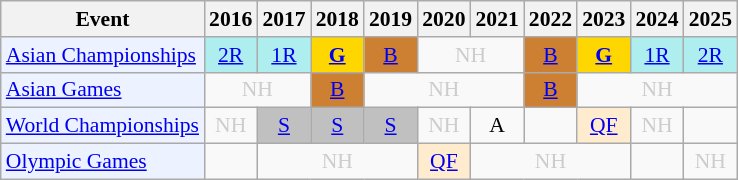<table class="wikitable" style="font-size: 90%; text-align:center">
<tr>
<th>Event</th>
<th>2016</th>
<th>2017</th>
<th>2018</th>
<th>2019</th>
<th>2020</th>
<th>2021</th>
<th>2022</th>
<th>2023</th>
<th>2024</th>
<th>2025</th>
</tr>
<tr>
<td bgcolor="#ECF2FF"; align="left"><a href='#'>Asian Championships</a></td>
<td bgcolor=AFEEEE><a href='#'>2R</a></td>
<td bgcolor=AFEEEE><a href='#'>1R</a></td>
<td bgcolor=gold><a href='#'><strong>G</strong></a></td>
<td bgcolor=CD7F32><a href='#'>B</a></td>
<td colspan="2" style=color:#ccc>NH</td>
<td bgcolor=CD7F32><a href='#'>B</a></td>
<td bgcolor=gold><a href='#'><strong>G</strong></a></td>
<td bgcolor=AFEEEE><a href='#'>1R</a></td>
<td bgcolor=AFEEEE><a href='#'>2R</a></td>
</tr>
<tr>
<td bgcolor="#ECF2FF"; align="left"><a href='#'>Asian Games</a></td>
<td colspan="2" style=color:#ccc>NH</td>
<td bgcolor=CD7F32><a href='#'>B</a></td>
<td colspan="3" style=color:#ccc>NH</td>
<td bgcolor=CD7F32><a href='#'>B</a></td>
<td colspan="3" style=color:#ccc>NH</td>
</tr>
<tr>
<td bgcolor="#ECF2FF"; align="left"><a href='#'>World Championships</a></td>
<td style=color:#ccc>NH</td>
<td bgcolor=silver><a href='#'>S</a></td>
<td bgcolor=silver><a href='#'>S</a></td>
<td bgcolor=silver><a href='#'>S</a></td>
<td style=color:#ccc>NH</td>
<td>A</td>
<td><a href='#'></a></td>
<td bgcolor=FFEBCD><a href='#'>QF</a></td>
<td style=color:#ccc>NH</td>
<td></td>
</tr>
<tr>
<td bgcolor="#ECF2FF"; align="left"><a href='#'>Olympic Games</a></td>
<td></td>
<td colspan="3" style=color:#ccc>NH</td>
<td bgcolor=FFEBCD><a href='#'>QF</a></td>
<td colspan="3" style=color:#ccc>NH</td>
<td></td>
<td style=color:#ccc>NH</td>
</tr>
</table>
